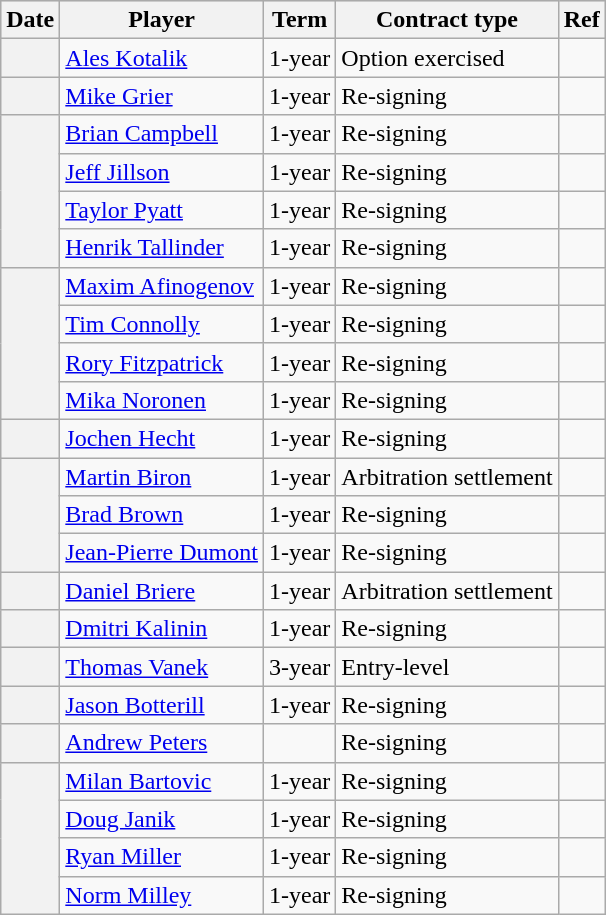<table class="wikitable plainrowheaders">
<tr style="background:#ddd; text-align:center;">
<th>Date</th>
<th>Player</th>
<th>Term</th>
<th>Contract type</th>
<th>Ref</th>
</tr>
<tr>
<th scope="row"></th>
<td><a href='#'>Ales Kotalik</a></td>
<td>1-year</td>
<td>Option exercised</td>
<td></td>
</tr>
<tr>
<th scope="row"></th>
<td><a href='#'>Mike Grier</a></td>
<td>1-year</td>
<td>Re-signing</td>
<td></td>
</tr>
<tr>
<th scope="row" rowspan=4></th>
<td><a href='#'>Brian Campbell</a></td>
<td>1-year</td>
<td>Re-signing</td>
<td></td>
</tr>
<tr>
<td><a href='#'>Jeff Jillson</a></td>
<td>1-year</td>
<td>Re-signing</td>
<td></td>
</tr>
<tr>
<td><a href='#'>Taylor Pyatt</a></td>
<td>1-year</td>
<td>Re-signing</td>
<td></td>
</tr>
<tr>
<td><a href='#'>Henrik Tallinder</a></td>
<td>1-year</td>
<td>Re-signing</td>
<td></td>
</tr>
<tr>
<th scope="row" rowspan=4></th>
<td><a href='#'>Maxim Afinogenov</a></td>
<td>1-year</td>
<td>Re-signing</td>
<td></td>
</tr>
<tr>
<td><a href='#'>Tim Connolly</a></td>
<td>1-year</td>
<td>Re-signing</td>
<td></td>
</tr>
<tr>
<td><a href='#'>Rory Fitzpatrick</a></td>
<td>1-year</td>
<td>Re-signing</td>
<td></td>
</tr>
<tr>
<td><a href='#'>Mika Noronen</a></td>
<td>1-year</td>
<td>Re-signing</td>
<td></td>
</tr>
<tr>
<th scope="row"></th>
<td><a href='#'>Jochen Hecht</a></td>
<td>1-year</td>
<td>Re-signing</td>
<td></td>
</tr>
<tr>
<th scope="row" rowspan=3></th>
<td><a href='#'>Martin Biron</a></td>
<td>1-year</td>
<td>Arbitration settlement</td>
<td></td>
</tr>
<tr>
<td><a href='#'>Brad Brown</a></td>
<td>1-year</td>
<td>Re-signing</td>
<td></td>
</tr>
<tr>
<td><a href='#'>Jean-Pierre Dumont</a></td>
<td>1-year</td>
<td>Re-signing</td>
<td></td>
</tr>
<tr>
<th scope="row"></th>
<td><a href='#'>Daniel Briere</a></td>
<td>1-year</td>
<td>Arbitration settlement</td>
<td></td>
</tr>
<tr>
<th scope="row"></th>
<td><a href='#'>Dmitri Kalinin</a></td>
<td>1-year</td>
<td>Re-signing</td>
<td></td>
</tr>
<tr>
<th scope="row"></th>
<td><a href='#'>Thomas Vanek</a></td>
<td>3-year</td>
<td>Entry-level</td>
<td></td>
</tr>
<tr>
<th scope="row"></th>
<td><a href='#'>Jason Botterill</a></td>
<td>1-year</td>
<td>Re-signing</td>
<td></td>
</tr>
<tr>
<th scope="row"></th>
<td><a href='#'>Andrew Peters</a></td>
<td></td>
<td>Re-signing</td>
<td></td>
</tr>
<tr>
<th scope="row" rowspan=4></th>
<td><a href='#'>Milan Bartovic</a></td>
<td>1-year</td>
<td>Re-signing</td>
<td></td>
</tr>
<tr>
<td><a href='#'>Doug Janik</a></td>
<td>1-year</td>
<td>Re-signing</td>
<td></td>
</tr>
<tr>
<td><a href='#'>Ryan Miller</a></td>
<td>1-year</td>
<td>Re-signing</td>
<td></td>
</tr>
<tr>
<td><a href='#'>Norm Milley</a></td>
<td>1-year</td>
<td>Re-signing</td>
<td></td>
</tr>
</table>
